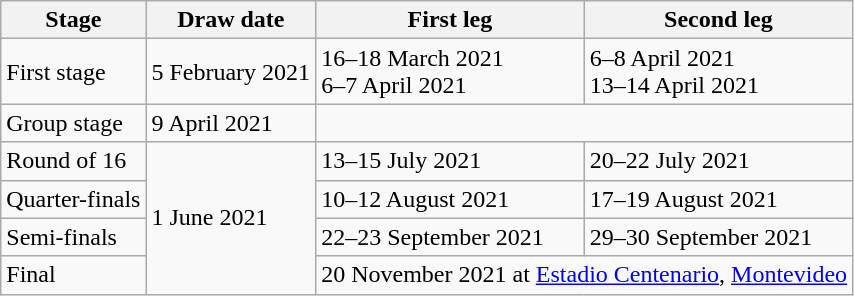<table class="wikitable">
<tr>
<th>Stage</th>
<th>Draw date</th>
<th>First leg</th>
<th>Second leg</th>
</tr>
<tr>
<td>First stage</td>
<td>5 February 2021</td>
<td>16–18 March 2021<br>6–7 April 2021</td>
<td>6–8 April 2021<br>13–14 April 2021</td>
</tr>
<tr>
<td>Group stage</td>
<td>9 April 2021</td>
<td colspan=2></td>
</tr>
<tr>
<td>Round of 16</td>
<td rowspan=4>1 June 2021</td>
<td>13–15 July 2021</td>
<td>20–22 July 2021</td>
</tr>
<tr>
<td>Quarter-finals</td>
<td>10–12 August 2021</td>
<td>17–19 August 2021</td>
</tr>
<tr>
<td>Semi-finals</td>
<td>22–23 September 2021</td>
<td>29–30 September 2021</td>
</tr>
<tr>
<td>Final</td>
<td colspan=2>20 November 2021 at <a href='#'>Estadio Centenario</a>, <a href='#'>Montevideo</a></td>
</tr>
</table>
